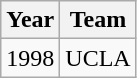<table class="wikitable">
<tr>
<th>Year</th>
<th>Team</th>
</tr>
<tr>
<td>1998</td>
<td>UCLA</td>
</tr>
</table>
